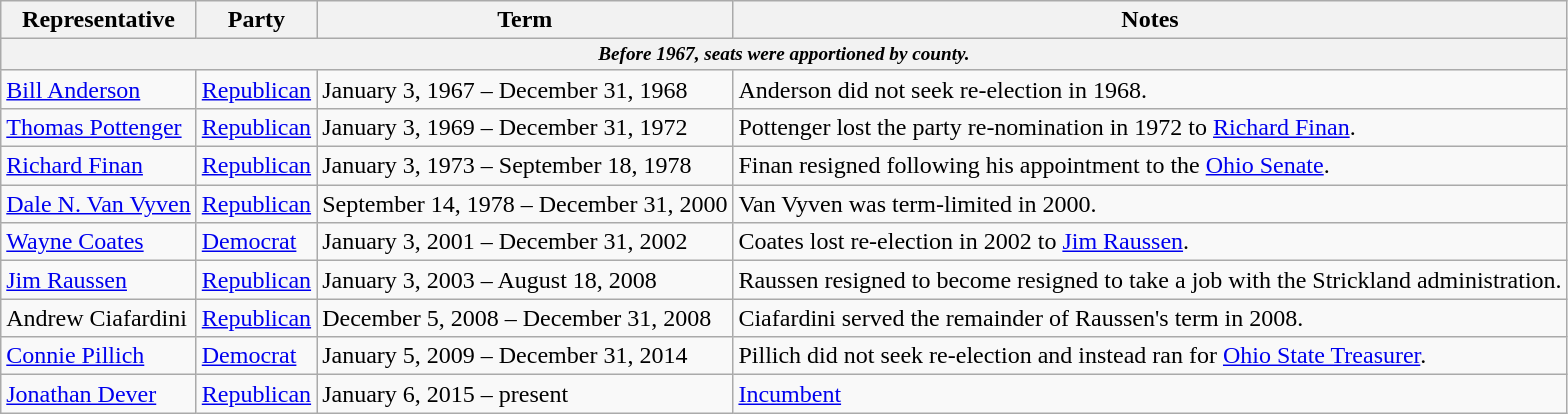<table class=wikitable>
<tr valign=bottom>
<th>Representative</th>
<th>Party</th>
<th>Term</th>
<th>Notes</th>
</tr>
<tr>
<th colspan=5 style="font-size: 80%;"><em>Before 1967, seats were apportioned by county.</em></th>
</tr>
<tr>
<td><a href='#'>Bill Anderson</a></td>
<td><a href='#'>Republican</a></td>
<td>January 3, 1967 – December 31, 1968</td>
<td>Anderson did not seek re-election in 1968.</td>
</tr>
<tr>
<td><a href='#'>Thomas Pottenger</a></td>
<td><a href='#'>Republican</a></td>
<td>January 3, 1969 – December 31, 1972</td>
<td>Pottenger lost the party re-nomination in 1972 to <a href='#'>Richard Finan</a>.</td>
</tr>
<tr>
<td><a href='#'>Richard Finan</a></td>
<td><a href='#'>Republican</a></td>
<td>January 3, 1973 – September 18, 1978</td>
<td>Finan resigned following his appointment to the <a href='#'>Ohio Senate</a>.</td>
</tr>
<tr>
<td><a href='#'>Dale N. Van Vyven</a></td>
<td><a href='#'>Republican</a></td>
<td>September 14, 1978 – December 31, 2000</td>
<td>Van Vyven was term-limited in 2000.</td>
</tr>
<tr>
<td><a href='#'>Wayne Coates</a></td>
<td><a href='#'>Democrat</a></td>
<td>January 3, 2001 – December 31, 2002</td>
<td>Coates lost re-election in 2002 to <a href='#'>Jim Raussen</a>.</td>
</tr>
<tr>
<td><a href='#'>Jim Raussen</a></td>
<td><a href='#'>Republican</a></td>
<td>January 3, 2003 – August 18, 2008</td>
<td>Raussen resigned to become resigned to take a job with the Strickland administration.</td>
</tr>
<tr>
<td>Andrew Ciafardini</td>
<td><a href='#'>Republican</a></td>
<td>December 5, 2008 – December 31, 2008</td>
<td>Ciafardini served the remainder of Raussen's term in 2008.</td>
</tr>
<tr>
<td><a href='#'>Connie Pillich</a></td>
<td><a href='#'>Democrat</a></td>
<td>January 5, 2009 – December 31, 2014</td>
<td>Pillich did not seek re-election and instead ran for <a href='#'>Ohio State Treasurer</a>.</td>
</tr>
<tr>
<td><a href='#'>Jonathan Dever</a></td>
<td><a href='#'>Republican</a></td>
<td>January 6, 2015 – present</td>
<td><a href='#'>Incumbent</a></td>
</tr>
</table>
